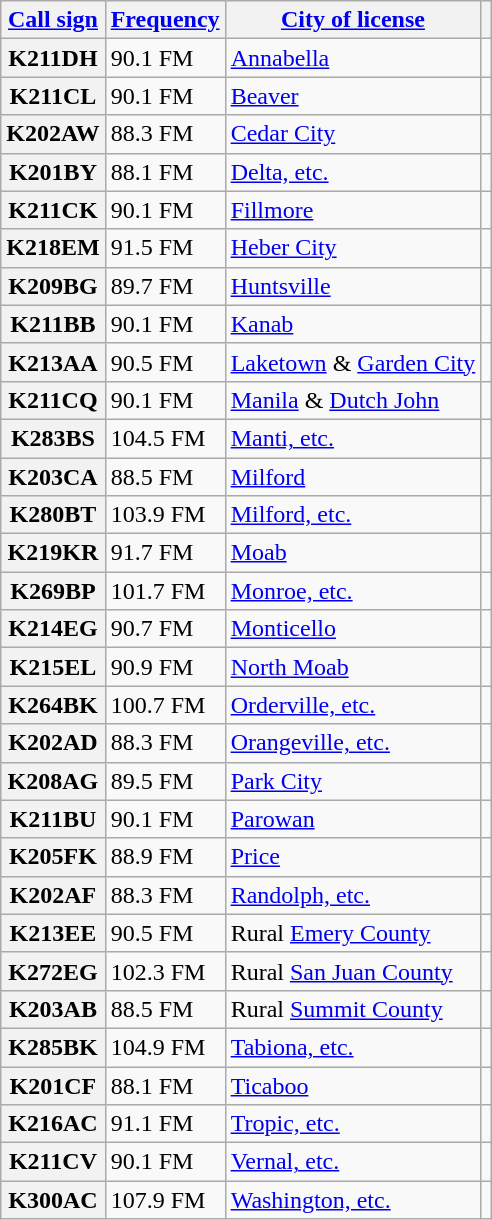<table class="wikitable sortable">
<tr>
<th scope = "col"><a href='#'>Call sign</a></th>
<th scope = "col" data-sort-type="number"><a href='#'>Frequency</a></th>
<th scope = "col"><a href='#'>City of license</a></th>
<th scope = "col" data-sort-type="number"><a href='#'></a></th>
</tr>
<tr>
<th scope = "row">K211DH</th>
<td>90.1 FM</td>
<td><a href='#'>Annabella</a></td>
<td></td>
</tr>
<tr>
<th scope = "row">K211CL</th>
<td>90.1 FM</td>
<td><a href='#'>Beaver</a></td>
<td></td>
</tr>
<tr>
<th scope = "row">K202AW</th>
<td>88.3 FM</td>
<td><a href='#'>Cedar City</a></td>
<td></td>
</tr>
<tr>
<th scope = "row">K201BY</th>
<td>88.1 FM</td>
<td><a href='#'>Delta, etc.</a></td>
<td></td>
</tr>
<tr>
<th scope = "row">K211CK</th>
<td>90.1 FM</td>
<td><a href='#'>Fillmore</a></td>
<td></td>
</tr>
<tr>
<th scope = "row">K218EM</th>
<td>91.5 FM</td>
<td><a href='#'>Heber City</a></td>
<td></td>
</tr>
<tr>
<th scope = "row">K209BG</th>
<td>89.7 FM</td>
<td><a href='#'>Huntsville</a></td>
<td></td>
</tr>
<tr>
<th scope = "row">K211BB</th>
<td>90.1 FM</td>
<td><a href='#'>Kanab</a></td>
<td></td>
</tr>
<tr>
<th scope = "row">K213AA</th>
<td>90.5 FM</td>
<td><a href='#'>Laketown</a> & <a href='#'>Garden City</a></td>
<td></td>
</tr>
<tr>
<th scope = "row">K211CQ</th>
<td>90.1 FM</td>
<td><a href='#'>Manila</a> & <a href='#'>Dutch John</a></td>
<td></td>
</tr>
<tr>
<th scope = "row">K283BS</th>
<td>104.5 FM</td>
<td><a href='#'>Manti, etc.</a></td>
<td></td>
</tr>
<tr>
<th scope = "row">K203CA</th>
<td>88.5 FM</td>
<td><a href='#'>Milford</a></td>
<td></td>
</tr>
<tr>
<th scope = "row">K280BT</th>
<td>103.9 FM</td>
<td><a href='#'>Milford, etc.</a></td>
<td></td>
</tr>
<tr>
<th scope = "row">K219KR</th>
<td>91.7 FM</td>
<td><a href='#'>Moab</a></td>
<td></td>
</tr>
<tr>
<th scope = "row">K269BP</th>
<td>101.7 FM</td>
<td><a href='#'>Monroe, etc.</a></td>
<td></td>
</tr>
<tr>
<th scope = "row">K214EG</th>
<td>90.7 FM</td>
<td><a href='#'>Monticello</a></td>
<td></td>
</tr>
<tr>
<th scope = "row">K215EL</th>
<td>90.9 FM</td>
<td><a href='#'>North Moab</a></td>
<td></td>
</tr>
<tr>
<th scope = "row">K264BK</th>
<td>100.7 FM</td>
<td><a href='#'>Orderville, etc.</a></td>
<td></td>
</tr>
<tr>
<th scope = "row">K202AD</th>
<td>88.3 FM</td>
<td><a href='#'>Orangeville, etc.</a></td>
<td></td>
</tr>
<tr>
<th scope = "row">K208AG</th>
<td>89.5 FM</td>
<td><a href='#'>Park City</a></td>
<td></td>
</tr>
<tr>
<th scope = "row">K211BU</th>
<td>90.1 FM</td>
<td><a href='#'>Parowan</a></td>
<td></td>
</tr>
<tr>
<th scope = "row">K205FK</th>
<td>88.9 FM</td>
<td><a href='#'>Price</a></td>
<td></td>
</tr>
<tr>
<th scope = "row">K202AF</th>
<td>88.3 FM</td>
<td><a href='#'>Randolph, etc.</a></td>
<td></td>
</tr>
<tr>
<th scope = "row">K213EE</th>
<td>90.5 FM</td>
<td>Rural <a href='#'>Emery County</a></td>
<td></td>
</tr>
<tr>
<th scope = "row">K272EG</th>
<td>102.3 FM</td>
<td>Rural <a href='#'>San Juan County</a></td>
<td></td>
</tr>
<tr>
<th scope = "row">K203AB</th>
<td>88.5 FM</td>
<td>Rural <a href='#'>Summit County</a></td>
<td></td>
</tr>
<tr>
<th scope = "row">K285BK</th>
<td>104.9 FM</td>
<td><a href='#'>Tabiona, etc.</a></td>
<td></td>
</tr>
<tr>
<th scope = "row">K201CF</th>
<td>88.1 FM</td>
<td><a href='#'>Ticaboo</a></td>
<td></td>
</tr>
<tr>
<th scope = "row">K216AC</th>
<td>91.1 FM</td>
<td><a href='#'>Tropic, etc.</a></td>
<td></td>
</tr>
<tr>
<th scope = "row">K211CV</th>
<td>90.1 FM</td>
<td><a href='#'>Vernal, etc.</a></td>
<td></td>
</tr>
<tr>
<th scope = "row">K300AC</th>
<td>107.9 FM</td>
<td><a href='#'>Washington, etc.</a></td>
<td></td>
</tr>
</table>
